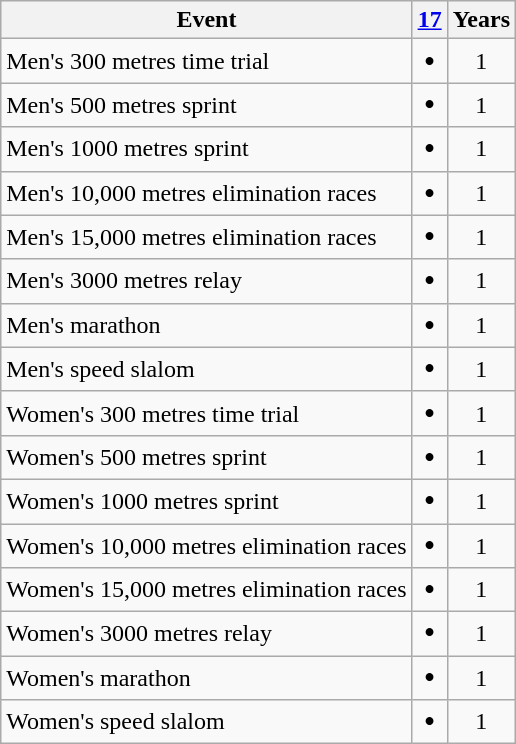<table class="wikitable">
<tr>
<th align=centre>Event</th>
<th><a href='#'>17</a></th>
<th>Years</th>
</tr>
<tr>
<td align=left>Men's 300 metres time trial</td>
<td align=center><big><strong>•</strong></big></td>
<td align=center>1</td>
</tr>
<tr>
<td align=left>Men's 500 metres sprint</td>
<td align=center><big><strong>•</strong></big></td>
<td align=center>1</td>
</tr>
<tr>
<td align=left>Men's 1000 metres sprint</td>
<td align=center><big><strong>•</strong></big></td>
<td align=center>1</td>
</tr>
<tr>
<td align=left>Men's 10,000 metres elimination races</td>
<td align=center><big><strong>•</strong></big></td>
<td align=center>1</td>
</tr>
<tr>
<td align=left>Men's 15,000 metres elimination races</td>
<td align=center><big><strong>•</strong></big></td>
<td align=center>1</td>
</tr>
<tr>
<td align=left>Men's 3000 metres relay</td>
<td align=center><big><strong>•</strong></big></td>
<td align=center>1</td>
</tr>
<tr>
<td align=left>Men's marathon</td>
<td align=center><big><strong>•</strong></big></td>
<td align=center>1</td>
</tr>
<tr>
<td align=left>Men's speed slalom</td>
<td align=center><big><strong>•</strong></big></td>
<td align=center>1</td>
</tr>
<tr>
<td align=left>Women's 300 metres time trial</td>
<td align=center><big><strong>•</strong></big></td>
<td align=center>1</td>
</tr>
<tr>
<td align=left>Women's 500 metres sprint</td>
<td align=center><big><strong>•</strong></big></td>
<td align=center>1</td>
</tr>
<tr>
<td align=left>Women's 1000 metres sprint</td>
<td align=center><big><strong>•</strong></big></td>
<td align=center>1</td>
</tr>
<tr>
<td align=left>Women's 10,000 metres elimination races</td>
<td align=center><big><strong>•</strong></big></td>
<td align=center>1</td>
</tr>
<tr>
<td align=left>Women's 15,000 metres elimination races</td>
<td align=center><big><strong>•</strong></big></td>
<td align=center>1</td>
</tr>
<tr>
<td align=left>Women's 3000 metres relay</td>
<td align=center><big><strong>•</strong></big></td>
<td align=center>1</td>
</tr>
<tr>
<td align=left>Women's marathon</td>
<td align=center><big><strong>•</strong></big></td>
<td align=center>1</td>
</tr>
<tr>
<td align=left>Women's speed slalom</td>
<td align=center><big><strong>•</strong></big></td>
<td align=center>1</td>
</tr>
</table>
